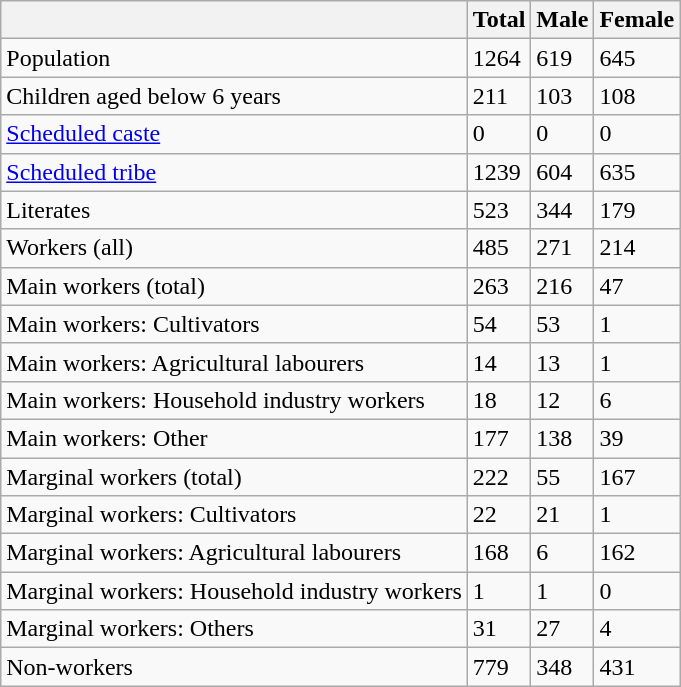<table class="wikitable sortable">
<tr>
<th></th>
<th>Total</th>
<th>Male</th>
<th>Female</th>
</tr>
<tr>
<td>Population</td>
<td>1264</td>
<td>619</td>
<td>645</td>
</tr>
<tr>
<td>Children aged below 6 years</td>
<td>211</td>
<td>103</td>
<td>108</td>
</tr>
<tr>
<td><a href='#'>Scheduled caste</a></td>
<td>0</td>
<td>0</td>
<td>0</td>
</tr>
<tr>
<td><a href='#'>Scheduled tribe</a></td>
<td>1239</td>
<td>604</td>
<td>635</td>
</tr>
<tr>
<td>Literates</td>
<td>523</td>
<td>344</td>
<td>179</td>
</tr>
<tr>
<td>Workers (all)</td>
<td>485</td>
<td>271</td>
<td>214</td>
</tr>
<tr>
<td>Main workers (total)</td>
<td>263</td>
<td>216</td>
<td>47</td>
</tr>
<tr>
<td>Main workers: Cultivators</td>
<td>54</td>
<td>53</td>
<td>1</td>
</tr>
<tr>
<td>Main workers: Agricultural labourers</td>
<td>14</td>
<td>13</td>
<td>1</td>
</tr>
<tr>
<td>Main workers: Household industry workers</td>
<td>18</td>
<td>12</td>
<td>6</td>
</tr>
<tr>
<td>Main workers: Other</td>
<td>177</td>
<td>138</td>
<td>39</td>
</tr>
<tr>
<td>Marginal workers (total)</td>
<td>222</td>
<td>55</td>
<td>167</td>
</tr>
<tr>
<td>Marginal workers: Cultivators</td>
<td>22</td>
<td>21</td>
<td>1</td>
</tr>
<tr>
<td>Marginal workers: Agricultural labourers</td>
<td>168</td>
<td>6</td>
<td>162</td>
</tr>
<tr>
<td>Marginal workers: Household industry workers</td>
<td>1</td>
<td>1</td>
<td>0</td>
</tr>
<tr>
<td>Marginal workers: Others</td>
<td>31</td>
<td>27</td>
<td>4</td>
</tr>
<tr>
<td>Non-workers</td>
<td>779</td>
<td>348</td>
<td>431</td>
</tr>
</table>
